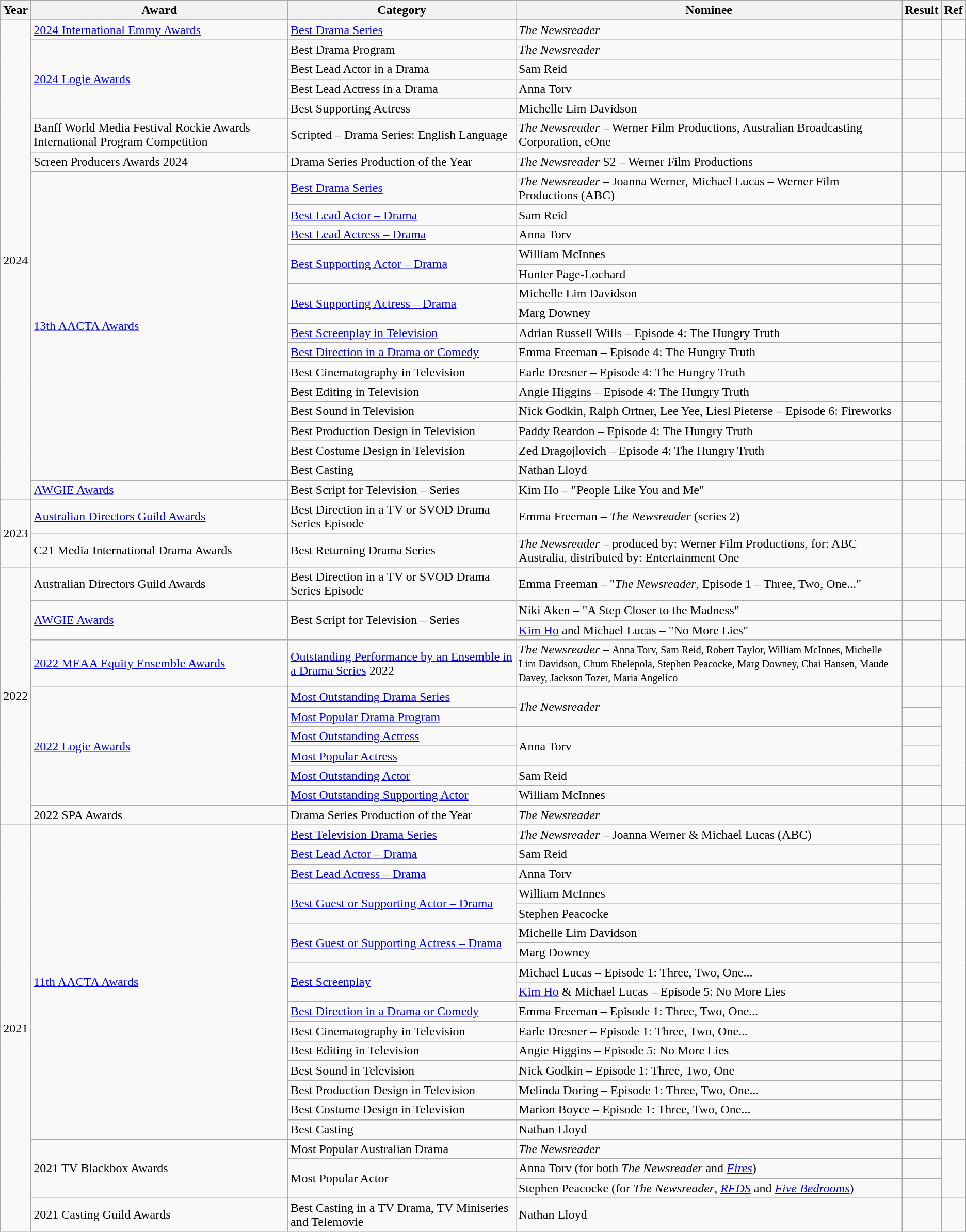<table class="wikitable">
<tr>
<th>Year</th>
<th>Award</th>
<th>Category</th>
<th width=40%>Nominee</th>
<th>Result</th>
<th>Ref</th>
</tr>
<tr>
<td rowspan="24">2024</td>
</tr>
<tr>
<td><a href='#'>2024 International Emmy Awards</a></td>
<td><a href='#'>Best Drama Series</a></td>
<td><em>The Newsreader</em></td>
<td></td>
<td></td>
</tr>
<tr>
<td rowspan=4><a href='#'>2024 Logie Awards</a></td>
<td>Best Drama Program</td>
<td><em>The Newsreader</em></td>
<td></td>
<td rowspan=4></td>
</tr>
<tr>
<td>Best Lead Actor in a Drama</td>
<td>Sam Reid</td>
<td></td>
</tr>
<tr>
<td>Best Lead Actress in a Drama</td>
<td>Anna Torv</td>
<td></td>
</tr>
<tr>
<td>Best Supporting Actress</td>
<td>Michelle Lim Davidson</td>
<td></td>
</tr>
<tr>
<td>Banff World Media Festival Rockie Awards International Program Competition</td>
<td>Scripted – Drama Series: English Language</td>
<td><em>The Newsreader</em> – Werner Film Productions, Australian Broadcasting Corporation, eOne</td>
<td></td>
<td><br></td>
</tr>
<tr>
<td>Screen Producers Awards 2024</td>
<td>Drama Series Production of the Year</td>
<td><em>The Newsreader</em> S2 – Werner Film Productions</td>
<td></td>
<td></td>
</tr>
<tr>
<td rowspan="15"><a href='#'>13th AACTA Awards</a></td>
<td><a href='#'>Best Drama Series</a></td>
<td><em>The Newsreader</em> – Joanna Werner, Michael Lucas – Werner Film Productions (ABC)</td>
<td></td>
<td rowspan="15"><br><br></td>
</tr>
<tr>
<td><a href='#'>Best Lead Actor – Drama</a></td>
<td>Sam Reid</td>
<td></td>
</tr>
<tr>
<td><a href='#'>Best Lead Actress – Drama</a></td>
<td>Anna Torv</td>
<td></td>
</tr>
<tr>
<td rowspan="2"><a href='#'>Best Supporting Actor – Drama</a></td>
<td>William McInnes</td>
<td></td>
</tr>
<tr>
<td>Hunter Page-Lochard</td>
<td></td>
</tr>
<tr>
<td rowspan="2"><a href='#'>Best Supporting Actress – Drama</a></td>
<td>Michelle Lim Davidson</td>
<td></td>
</tr>
<tr>
<td>Marg Downey</td>
<td></td>
</tr>
<tr>
<td><a href='#'>Best Screenplay in Television</a></td>
<td>Adrian Russell Wills – Episode 4: The Hungry Truth</td>
<td></td>
</tr>
<tr>
<td><a href='#'>Best Direction in a Drama or Comedy</a></td>
<td>Emma Freeman – Episode 4: The Hungry Truth</td>
<td></td>
</tr>
<tr>
<td>Best Cinematography in Television</td>
<td>Earle Dresner – Episode 4: The Hungry Truth</td>
<td></td>
</tr>
<tr>
<td>Best Editing in Television</td>
<td>Angie Higgins – Episode 4: The Hungry Truth</td>
<td></td>
</tr>
<tr>
<td>Best Sound in Television</td>
<td>Nick Godkin, Ralph Ortner, Lee Yee, Liesl Pieterse – Episode 6: Fireworks</td>
<td></td>
</tr>
<tr>
<td>Best Production Design in Television</td>
<td>Paddy Reardon – Episode 4: The Hungry Truth</td>
<td></td>
</tr>
<tr>
<td>Best Costume Design in Television</td>
<td>Zed Dragojlovich – Episode 4: The Hungry Truth</td>
<td></td>
</tr>
<tr>
<td>Best Casting</td>
<td>Nathan Lloyd</td>
<td></td>
</tr>
<tr>
<td><a href='#'>AWGIE Awards</a></td>
<td>Best Script for Television – Series</td>
<td>Kim Ho – "People Like You and Me"</td>
<td></td>
<td><br></td>
</tr>
<tr>
<td rowspan="2">2023</td>
<td><a href='#'>Australian Directors Guild Awards</a></td>
<td>Best Direction in a TV or SVOD Drama Series Episode</td>
<td>Emma Freeman – <em>The Newsreader</em> (series 2)</td>
<td></td>
<td><br></td>
</tr>
<tr>
<td>C21 Media International Drama Awards</td>
<td>Best Returning Drama Series</td>
<td><em>The Newsreader</em> – produced by: Werner Film Productions, for: ABC Australia, distributed by: Entertainment One</td>
<td></td>
<td><br></td>
</tr>
<tr>
<td rowspan="11">2022</td>
<td>Australian Directors Guild Awards</td>
<td>Best Direction in a TV or SVOD Drama Series Episode</td>
<td>Emma Freeman – "<em>The Newsreader</em>, Episode 1 – Three, Two, One..."</td>
<td></td>
<td><br></td>
</tr>
<tr>
<td rowspan="2"><a href='#'>AWGIE Awards</a></td>
<td rowspan="2">Best Script for Television – Series</td>
<td>Niki Aken – "A Step Closer to the Madness"</td>
<td></td>
<td rowspan="2"><br></td>
</tr>
<tr>
<td><a href='#'>Kim Ho</a> and Michael Lucas – "No More Lies"</td>
<td></td>
</tr>
<tr>
<td><a href='#'>2022 MEAA Equity Ensemble Awards</a></td>
<td><a href='#'>Outstanding Performance by an Ensemble in a Drama Series</a> 2022</td>
<td><em>The Newsreader</em> – <small>Anna Torv, Sam Reid, Robert Taylor, William McInnes, Michelle Lim Davidson, Chum Ehelepola, Stephen Peacocke, Marg Downey, Chai Hansen, Maude Davey, Jackson Tozer, Maria Angelico</small></td>
<td></td>
<td><br></td>
</tr>
<tr>
<td rowspan=6><a href='#'>2022 Logie Awards</a></td>
<td><a href='#'>Most Outstanding Drama Series</a></td>
<td rowspan=2><em>The Newsreader</em></td>
<td></td>
<td rowspan=6></td>
</tr>
<tr>
<td><a href='#'>Most Popular Drama Program</a></td>
<td></td>
</tr>
<tr>
<td><a href='#'>Most Outstanding Actress</a></td>
<td rowspan=2>Anna Torv</td>
<td></td>
</tr>
<tr>
<td><a href='#'>Most Popular Actress</a></td>
<td></td>
</tr>
<tr>
<td><a href='#'>Most Outstanding Actor</a></td>
<td>Sam Reid</td>
<td></td>
</tr>
<tr>
<td><a href='#'>Most Outstanding Supporting Actor</a></td>
<td>William McInnes</td>
<td></td>
</tr>
<tr>
<td>2022 SPA Awards</td>
<td>Drama Series Production of the Year</td>
<td><em>The Newsreader</em></td>
<td></td>
<td></td>
</tr>
<tr>
<td rowspan="20">2021</td>
<td rowspan="16"><a href='#'>11th AACTA Awards</a></td>
<td><a href='#'>Best Television Drama Series</a></td>
<td><em>The Newsreader</em> – Joanna Werner & Michael Lucas (ABC)</td>
<td></td>
<td rowspan="16"><br></td>
</tr>
<tr>
<td><a href='#'>Best Lead Actor – Drama</a></td>
<td>Sam Reid</td>
<td></td>
</tr>
<tr>
<td><a href='#'>Best Lead Actress – Drama</a></td>
<td>Anna Torv</td>
<td></td>
</tr>
<tr>
<td rowspan="2"><a href='#'>Best Guest or Supporting Actor – Drama</a></td>
<td>William McInnes</td>
<td></td>
</tr>
<tr>
<td>Stephen Peacocke</td>
<td></td>
</tr>
<tr>
<td rowspan="2"><a href='#'>Best Guest or Supporting Actress – Drama</a></td>
<td>Michelle Lim Davidson</td>
<td></td>
</tr>
<tr>
<td>Marg Downey</td>
<td></td>
</tr>
<tr>
<td rowspan="2"><a href='#'>Best Screenplay</a></td>
<td>Michael Lucas – Episode 1: Three, Two, One...</td>
<td></td>
</tr>
<tr>
<td><a href='#'>Kim Ho</a> & Michael Lucas – Episode 5: No More Lies</td>
<td></td>
</tr>
<tr>
<td><a href='#'>Best Direction in a Drama or Comedy</a></td>
<td>Emma Freeman – Episode 1: Three, Two, One...</td>
<td></td>
</tr>
<tr>
<td>Best Cinematography in Television</td>
<td>Earle Dresner – Episode 1: Three, Two, One...</td>
<td></td>
</tr>
<tr>
<td>Best Editing in Television</td>
<td>Angie Higgins – Episode 5: No More Lies</td>
<td></td>
</tr>
<tr>
<td>Best Sound in Television</td>
<td>Nick Godkin – Episode 1: Three, Two, One</td>
<td></td>
</tr>
<tr>
<td>Best Production Design in Television</td>
<td>Melinda Doring – Episode 1: Three, Two, One...</td>
<td></td>
</tr>
<tr>
<td>Best Costume Design in Television</td>
<td>Marion Boyce – Episode 1: Three, Two, One...</td>
<td></td>
</tr>
<tr>
<td>Best Casting</td>
<td>Nathan Lloyd</td>
<td></td>
</tr>
<tr>
<td rowspan=3>2021 TV Blackbox Awards</td>
<td>Most Popular Australian Drama</td>
<td><em>The Newsreader</em></td>
<td></td>
<td rowspan=3></td>
</tr>
<tr>
<td rowspan=2>Most Popular Actor</td>
<td>Anna Torv (for both <em>The Newsreader</em> and <em><a href='#'>Fires</a></em>)</td>
<td></td>
</tr>
<tr>
<td>Stephen Peacocke (for <em>The Newsreader</em>, <em><a href='#'>RFDS</a></em> and <em><a href='#'>Five Bedrooms</a></em>)</td>
<td></td>
</tr>
<tr>
<td>2021 Casting Guild Awards</td>
<td>Best Casting in a TV Drama, TV Miniseries and Telemovie</td>
<td>Nathan Lloyd</td>
<td></td>
<td></td>
</tr>
</table>
